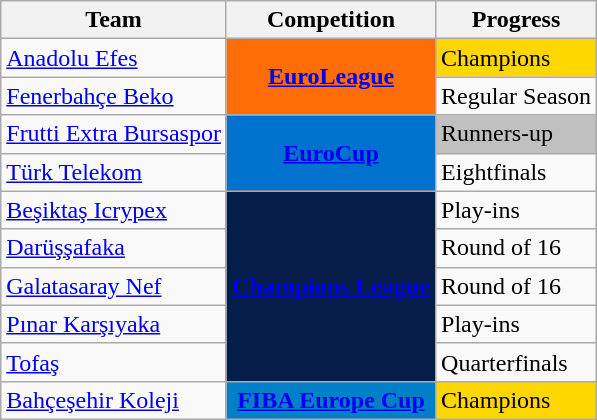<table class="wikitable sortable">
<tr>
<th>Team</th>
<th>Competition</th>
<th>Progress</th>
</tr>
<tr>
<td><a href='#'>Anadolu Efes</a></td>
<td rowspan="2" style="background:#ff6d09;color:#ffffff;text-align:center"><strong><a href='#'><span>EuroLeague</span></a></strong></td>
<td style="background:gold">Champions</td>
</tr>
<tr>
<td><a href='#'>Fenerbahçe Beko</a></td>
<td>Regular Season</td>
</tr>
<tr>
<td><a href='#'>Frutti Extra Bursaspor</a></td>
<td rowspan="2" style="background-color:#0072CE;color:white;text-align:center"><strong><a href='#'><span>EuroCup</span></a></strong></td>
<td style="background:silver">Runners-up</td>
</tr>
<tr>
<td><a href='#'>Türk Telekom</a></td>
<td>Eightfinals</td>
</tr>
<tr>
<td><a href='#'>Beşiktaş Icrypex</a></td>
<td rowspan="5" style="background-color:#071D49;color:#D0D3D4;text-align:center"><strong><a href='#'><span>Champions League</span></a></strong></td>
<td>Play-ins</td>
</tr>
<tr>
<td><a href='#'>Darüşşafaka</a></td>
<td>Round of 16</td>
</tr>
<tr>
<td><a href='#'>Galatasaray Nef</a></td>
<td>Round of 16</td>
</tr>
<tr>
<td><a href='#'>Pınar Karşıyaka</a></td>
<td>Play-ins</td>
</tr>
<tr>
<td><a href='#'>Tofaş</a></td>
<td>Quarterfinals</td>
</tr>
<tr>
<td><a href='#'>Bahçeşehir Koleji</a></td>
<td rowspan="1" style="background-color:#0080C8;color:#D0D3D4;text-align:center"><strong><a href='#'><span>FIBA Europe Cup</span></a></strong></td>
<td style="background:gold">Champions</td>
</tr>
</table>
